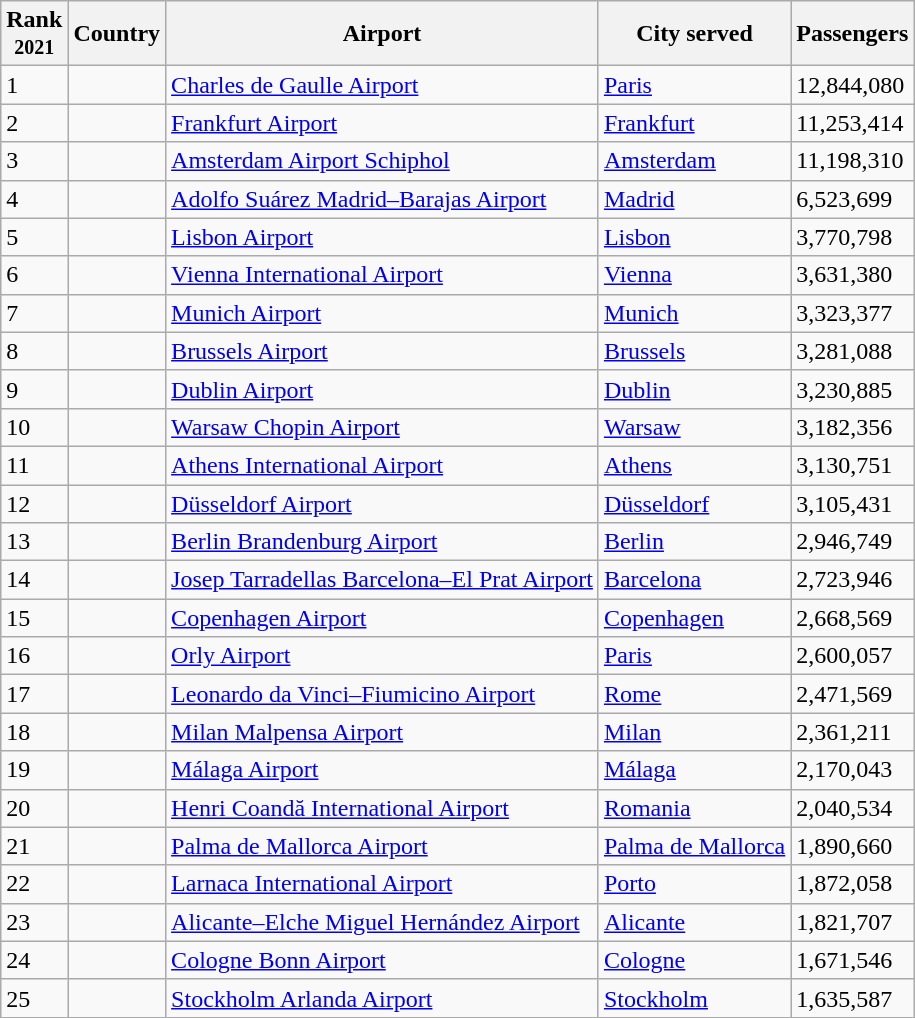<table class="wikitable sortable">
<tr>
<th>Rank<br><small>2021</small></th>
<th>Country</th>
<th>Airport</th>
<th>City served</th>
<th>Passengers</th>
</tr>
<tr>
<td>1</td>
<td></td>
<td><a href='#'>Charles de Gaulle Airport</a></td>
<td><a href='#'>Paris</a></td>
<td>12,844,080</td>
</tr>
<tr>
<td>2</td>
<td></td>
<td><a href='#'>Frankfurt Airport</a></td>
<td><a href='#'>Frankfurt</a></td>
<td>11,253,414</td>
</tr>
<tr>
<td>3</td>
<td></td>
<td><a href='#'>Amsterdam Airport Schiphol</a></td>
<td><a href='#'>Amsterdam</a></td>
<td>11,198,310</td>
</tr>
<tr>
<td>4</td>
<td></td>
<td><a href='#'>Adolfo Suárez Madrid–Barajas Airport</a></td>
<td><a href='#'>Madrid</a></td>
<td>6,523,699</td>
</tr>
<tr>
<td>5</td>
<td></td>
<td><a href='#'>Lisbon Airport</a></td>
<td><a href='#'>Lisbon</a></td>
<td>3,770,798</td>
</tr>
<tr>
<td>6</td>
<td></td>
<td><a href='#'>Vienna International Airport</a></td>
<td><a href='#'>Vienna</a></td>
<td>3,631,380</td>
</tr>
<tr>
<td>7</td>
<td></td>
<td><a href='#'>Munich Airport</a></td>
<td><a href='#'>Munich</a></td>
<td>3,323,377</td>
</tr>
<tr>
<td>8</td>
<td></td>
<td><a href='#'>Brussels Airport</a></td>
<td><a href='#'>Brussels</a></td>
<td>3,281,088</td>
</tr>
<tr>
<td>9</td>
<td></td>
<td><a href='#'>Dublin Airport</a></td>
<td><a href='#'>Dublin</a></td>
<td>3,230,885</td>
</tr>
<tr>
<td>10</td>
<td></td>
<td><a href='#'>Warsaw Chopin Airport</a></td>
<td><a href='#'>Warsaw</a></td>
<td>3,182,356</td>
</tr>
<tr>
<td>11</td>
<td></td>
<td><a href='#'>Athens International Airport</a></td>
<td><a href='#'>Athens</a></td>
<td>3,130,751</td>
</tr>
<tr>
<td>12</td>
<td></td>
<td><a href='#'>Düsseldorf Airport</a></td>
<td><a href='#'>Düsseldorf</a></td>
<td>3,105,431</td>
</tr>
<tr>
<td>13</td>
<td></td>
<td><a href='#'>Berlin Brandenburg Airport</a></td>
<td><a href='#'>Berlin</a></td>
<td>2,946,749</td>
</tr>
<tr>
<td>14</td>
<td></td>
<td><a href='#'>Josep Tarradellas Barcelona–El Prat Airport</a></td>
<td><a href='#'>Barcelona</a></td>
<td>2,723,946</td>
</tr>
<tr>
<td>15</td>
<td></td>
<td><a href='#'>Copenhagen Airport</a></td>
<td><a href='#'>Copenhagen</a></td>
<td>2,668,569</td>
</tr>
<tr>
<td>16</td>
<td></td>
<td><a href='#'>Orly Airport</a></td>
<td><a href='#'>Paris</a></td>
<td>2,600,057</td>
</tr>
<tr>
<td>17</td>
<td></td>
<td><a href='#'>Leonardo da Vinci–Fiumicino Airport</a></td>
<td><a href='#'>Rome</a></td>
<td>2,471,569</td>
</tr>
<tr>
<td>18</td>
<td></td>
<td><a href='#'>Milan Malpensa Airport</a></td>
<td><a href='#'>Milan</a></td>
<td>2,361,211</td>
</tr>
<tr>
<td>19</td>
<td></td>
<td><a href='#'>Málaga Airport</a></td>
<td><a href='#'>Málaga</a></td>
<td>2,170,043</td>
</tr>
<tr>
<td>20</td>
<td></td>
<td><a href='#'>Henri Coandă International Airport</a></td>
<td><a href='#'>Romania</a></td>
<td>2,040,534</td>
</tr>
<tr>
<td>21</td>
<td></td>
<td><a href='#'>Palma de Mallorca Airport</a></td>
<td><a href='#'>Palma de Mallorca</a></td>
<td>1,890,660</td>
</tr>
<tr>
<td>22</td>
<td></td>
<td><a href='#'>Larnaca International Airport</a></td>
<td><a href='#'>Porto</a></td>
<td>1,872,058</td>
</tr>
<tr>
<td>23</td>
<td></td>
<td><a href='#'>Alicante–Elche Miguel Hernández Airport</a></td>
<td><a href='#'>Alicante</a></td>
<td>1,821,707</td>
</tr>
<tr>
<td>24</td>
<td></td>
<td><a href='#'>Cologne Bonn Airport</a></td>
<td><a href='#'>Cologne</a></td>
<td>1,671,546</td>
</tr>
<tr>
<td>25</td>
<td></td>
<td><a href='#'>Stockholm Arlanda Airport</a></td>
<td><a href='#'>Stockholm</a></td>
<td>1,635,587</td>
</tr>
</table>
